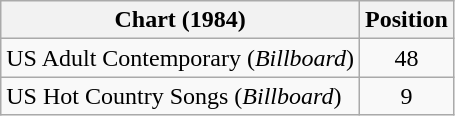<table class="wikitable sortable">
<tr>
<th>Chart (1984)</th>
<th>Position</th>
</tr>
<tr>
<td>US Adult Contemporary (<em>Billboard</em>)</td>
<td align="center">48</td>
</tr>
<tr>
<td>US Hot Country Songs (<em>Billboard</em>)</td>
<td align="center">9</td>
</tr>
</table>
